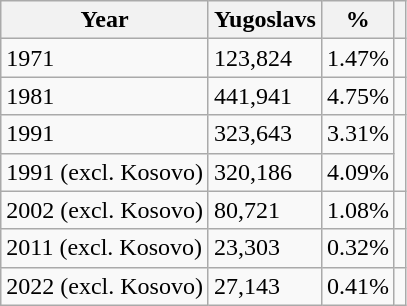<table class="wikitable">
<tr>
<th>Year</th>
<th>Yugoslavs</th>
<th>%</th>
<th></th>
</tr>
<tr>
<td>1971</td>
<td>123,824</td>
<td>1.47%</td>
<td></td>
</tr>
<tr>
<td>1981</td>
<td>441,941</td>
<td>4.75%</td>
<td></td>
</tr>
<tr>
<td>1991</td>
<td>323,643</td>
<td>3.31%</td>
<td rowspan="2"></td>
</tr>
<tr>
<td>1991 (excl. Kosovo)</td>
<td>320,186</td>
<td>4.09%</td>
</tr>
<tr>
<td>2002 (excl. Kosovo)</td>
<td>80,721</td>
<td>1.08%</td>
<td></td>
</tr>
<tr>
<td>2011 (excl. Kosovo)</td>
<td>23,303</td>
<td>0.32%</td>
<td></td>
</tr>
<tr>
<td>2022 (excl. Kosovo)</td>
<td>27,143</td>
<td>0.41%</td>
<td></td>
</tr>
</table>
